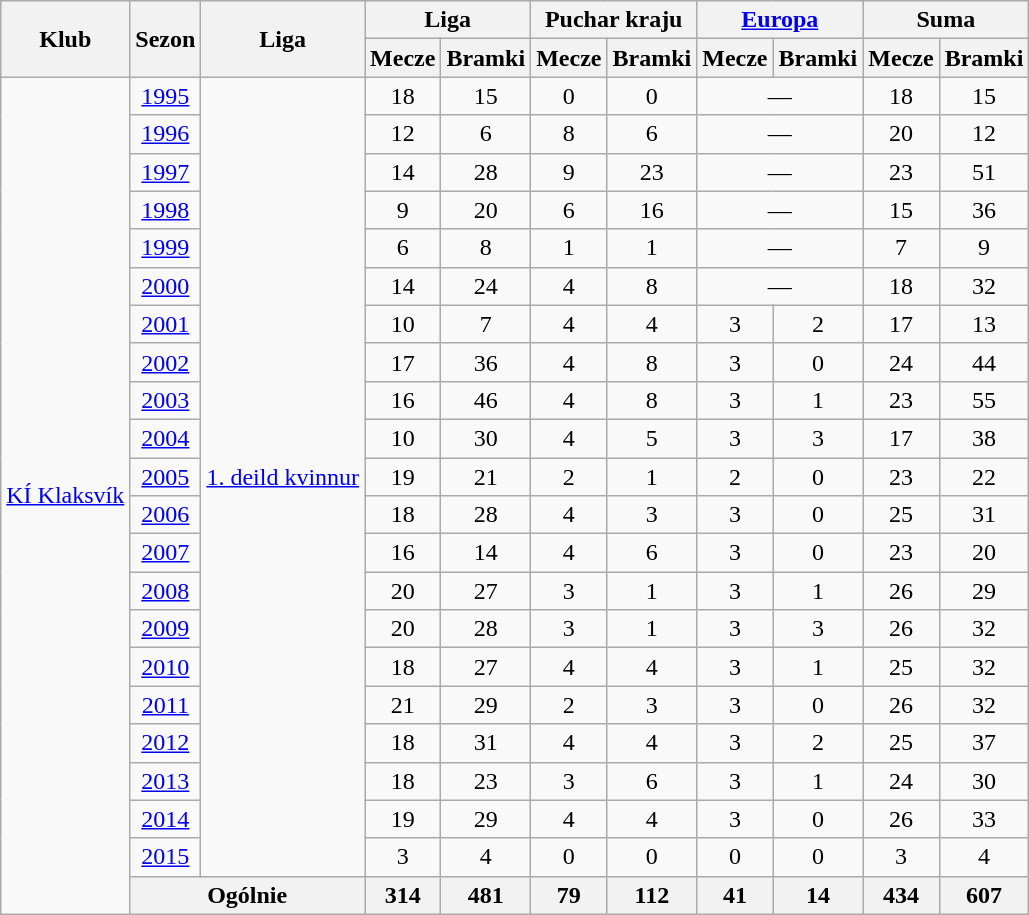<table class="wikitable" style="text-align: center;">
<tr>
<th rowspan="2">Klub</th>
<th rowspan="2">Sezon</th>
<th rowspan="2">Liga</th>
<th colspan="2">Liga</th>
<th colspan="2">Puchar kraju</th>
<th colspan="2"><a href='#'>Europa</a></th>
<th colspan="2">Suma</th>
</tr>
<tr>
<th>Mecze</th>
<th>Bramki</th>
<th>Mecze</th>
<th>Bramki</th>
<th>Mecze</th>
<th>Bramki</th>
<th>Mecze</th>
<th>Bramki</th>
</tr>
<tr>
<td rowspan="22" valign="center"><a href='#'>KÍ Klaksvík</a></td>
<td><a href='#'>1995</a></td>
<td rowspan="21" style="text-align:center;"><a href='#'>1. deild kvinnur</a></td>
<td>18</td>
<td>15</td>
<td>0</td>
<td>0</td>
<td colspan="2">—</td>
<td>18</td>
<td>15</td>
</tr>
<tr>
<td><a href='#'>1996</a></td>
<td>12</td>
<td>6</td>
<td>8</td>
<td>6</td>
<td colspan="2">—</td>
<td>20</td>
<td>12</td>
</tr>
<tr>
<td><a href='#'>1997</a></td>
<td>14</td>
<td>28</td>
<td>9</td>
<td>23</td>
<td colspan="2">—</td>
<td>23</td>
<td>51</td>
</tr>
<tr>
<td><a href='#'>1998</a></td>
<td>9</td>
<td>20</td>
<td>6</td>
<td>16</td>
<td colspan="2">—</td>
<td>15</td>
<td>36</td>
</tr>
<tr>
<td><a href='#'>1999</a></td>
<td>6</td>
<td>8</td>
<td>1</td>
<td>1</td>
<td colspan="2">—</td>
<td>7</td>
<td>9</td>
</tr>
<tr>
<td><a href='#'>2000</a></td>
<td>14</td>
<td>24</td>
<td>4</td>
<td>8</td>
<td colspan="2">—</td>
<td>18</td>
<td>32</td>
</tr>
<tr>
<td><a href='#'>2001</a></td>
<td>10</td>
<td>7</td>
<td>4</td>
<td>4</td>
<td>3</td>
<td>2</td>
<td>17</td>
<td>13</td>
</tr>
<tr>
<td><a href='#'>2002</a></td>
<td>17</td>
<td>36</td>
<td>4</td>
<td>8</td>
<td>3</td>
<td>0</td>
<td>24</td>
<td>44</td>
</tr>
<tr>
<td><a href='#'>2003</a></td>
<td>16</td>
<td>46</td>
<td>4</td>
<td>8</td>
<td>3</td>
<td>1</td>
<td>23</td>
<td>55</td>
</tr>
<tr>
<td><a href='#'>2004</a></td>
<td>10</td>
<td>30</td>
<td>4</td>
<td>5</td>
<td>3</td>
<td>3</td>
<td>17</td>
<td>38</td>
</tr>
<tr>
<td><a href='#'>2005</a></td>
<td>19</td>
<td>21</td>
<td>2</td>
<td>1</td>
<td>2</td>
<td>0</td>
<td>23</td>
<td>22</td>
</tr>
<tr>
<td><a href='#'>2006</a></td>
<td>18</td>
<td>28</td>
<td>4</td>
<td>3</td>
<td>3</td>
<td>0</td>
<td>25</td>
<td>31</td>
</tr>
<tr>
<td><a href='#'>2007</a></td>
<td>16</td>
<td>14</td>
<td>4</td>
<td>6</td>
<td>3</td>
<td>0</td>
<td>23</td>
<td>20</td>
</tr>
<tr>
<td><a href='#'>2008</a></td>
<td>20</td>
<td>27</td>
<td>3</td>
<td>1</td>
<td>3</td>
<td>1</td>
<td>26</td>
<td>29</td>
</tr>
<tr>
<td><a href='#'>2009</a></td>
<td>20</td>
<td>28</td>
<td>3</td>
<td>1</td>
<td>3</td>
<td>3</td>
<td>26</td>
<td>32</td>
</tr>
<tr>
<td><a href='#'>2010</a></td>
<td>18</td>
<td>27</td>
<td>4</td>
<td>4</td>
<td>3</td>
<td>1</td>
<td>25</td>
<td>32</td>
</tr>
<tr>
<td><a href='#'>2011</a></td>
<td>21</td>
<td>29</td>
<td>2</td>
<td>3</td>
<td>3</td>
<td>0</td>
<td>26</td>
<td>32</td>
</tr>
<tr>
<td><a href='#'>2012</a></td>
<td>18</td>
<td>31</td>
<td>4</td>
<td>4</td>
<td>3</td>
<td>2</td>
<td>25</td>
<td>37</td>
</tr>
<tr>
<td><a href='#'>2013</a></td>
<td>18</td>
<td>23</td>
<td>3</td>
<td>6</td>
<td>3</td>
<td>1</td>
<td>24</td>
<td>30</td>
</tr>
<tr>
<td><a href='#'>2014</a></td>
<td>19</td>
<td>29</td>
<td>4</td>
<td>4</td>
<td>3</td>
<td>0</td>
<td>26</td>
<td>33</td>
</tr>
<tr>
<td><a href='#'>2015</a></td>
<td>3</td>
<td>4</td>
<td>0</td>
<td>0</td>
<td>0</td>
<td>0</td>
<td>3</td>
<td>4<br></td>
</tr>
<tr>
<th colspan="2">Ogólnie</th>
<th colspan="1">314</th>
<th>481</th>
<th>79</th>
<th>112</th>
<th>41</th>
<th>14</th>
<th>434</th>
<th>607</th>
</tr>
</table>
